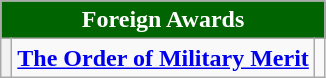<table class="wikitable">
<tr>
<th colspan="3" style="background:#006400; color:#FFFFFF; text-align:center"><strong>Foreign Awards</strong></th>
</tr>
<tr>
<th><strong></strong></th>
<td><strong><a href='#'>The Order of Military Merit</a></strong></td>
<td></td>
</tr>
</table>
